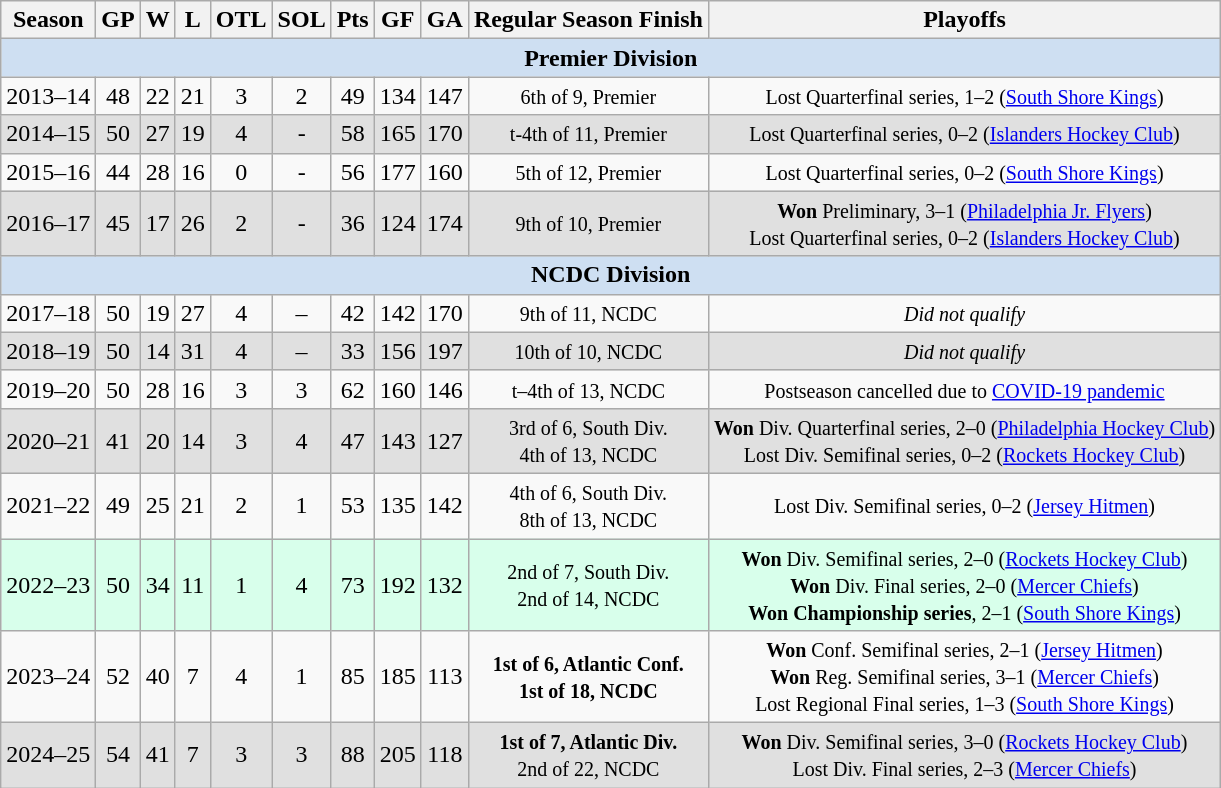<table class="wikitable" style="text-align:center">
<tr>
<th>Season</th>
<th>GP</th>
<th>W</th>
<th>L</th>
<th>OTL</th>
<th>SOL</th>
<th>Pts</th>
<th>GF</th>
<th>GA</th>
<th>Regular Season Finish</th>
<th>Playoffs</th>
</tr>
<tr style="background:#cedff2;">
<td colspan="20"><strong>Premier Division</strong></td>
</tr>
<tr>
<td>2013–14</td>
<td>48</td>
<td>22</td>
<td>21</td>
<td>3</td>
<td>2</td>
<td>49</td>
<td>134</td>
<td>147</td>
<td><small>6th of 9, Premier</small></td>
<td><small>Lost Quarterfinal series, 1–2 (<a href='#'>South Shore Kings</a>)</small></td>
</tr>
<tr bgcolor=e0e0e0>
<td>2014–15</td>
<td>50</td>
<td>27</td>
<td>19</td>
<td>4</td>
<td>-</td>
<td>58</td>
<td>165</td>
<td>170</td>
<td><small>t-4th of 11, Premier</small></td>
<td><small>Lost Quarterfinal series, 0–2 (<a href='#'>Islanders Hockey Club</a>)</small></td>
</tr>
<tr>
<td>2015–16</td>
<td>44</td>
<td>28</td>
<td>16</td>
<td>0</td>
<td>-</td>
<td>56</td>
<td>177</td>
<td>160</td>
<td><small>5th of 12, Premier</small></td>
<td><small>Lost Quarterfinal series, 0–2 (<a href='#'>South Shore Kings</a>)</small></td>
</tr>
<tr bgcolor=e0e0e0>
<td>2016–17</td>
<td>45</td>
<td>17</td>
<td>26</td>
<td>2</td>
<td>-</td>
<td>36</td>
<td>124</td>
<td>174</td>
<td><small>9th of 10, Premier</small></td>
<td><small><strong>Won</strong> Preliminary, 3–1 (<a href='#'>Philadelphia Jr. Flyers</a>)<br>Lost Quarterfinal series, 0–2 (<a href='#'>Islanders Hockey Club</a>)</small></td>
</tr>
<tr style="background:#cedff2;">
<td colspan="20"><strong>NCDC Division</strong></td>
</tr>
<tr>
<td>2017–18</td>
<td>50</td>
<td>19</td>
<td>27</td>
<td>4</td>
<td>–</td>
<td>42</td>
<td>142</td>
<td>170</td>
<td><small>9th of 11, NCDC</small></td>
<td><small><em>Did not qualify</em></small></td>
</tr>
<tr bgcolor=e0e0e0>
<td>2018–19</td>
<td>50</td>
<td>14</td>
<td>31</td>
<td>4</td>
<td>–</td>
<td>33</td>
<td>156</td>
<td>197</td>
<td><small>10th of 10, NCDC</small></td>
<td><small><em>Did not qualify</em></small></td>
</tr>
<tr>
<td>2019–20</td>
<td>50</td>
<td>28</td>
<td>16</td>
<td>3</td>
<td>3</td>
<td>62</td>
<td>160</td>
<td>146</td>
<td><small>t–4th of 13, NCDC</small></td>
<td><small>Postseason cancelled due to <a href='#'>COVID-19 pandemic</a></small></td>
</tr>
<tr bgcolor=e0e0e0>
<td>2020–21</td>
<td>41</td>
<td>20</td>
<td>14</td>
<td>3</td>
<td>4</td>
<td>47</td>
<td>143</td>
<td>127</td>
<td><small>3rd of 6, South Div.<br>4th of 13, NCDC</small></td>
<td><small><strong>Won</strong> Div. Quarterfinal series, 2–0 (<a href='#'>Philadelphia Hockey Club</a>)<br>Lost Div. Semifinal series, 0–2 (<a href='#'>Rockets Hockey Club</a>)</small></td>
</tr>
<tr>
<td>2021–22</td>
<td>49</td>
<td>25</td>
<td>21</td>
<td>2</td>
<td>1</td>
<td>53</td>
<td>135</td>
<td>142</td>
<td><small>4th of 6, South Div.<br>8th of 13, NCDC</small></td>
<td><small>Lost Div. Semifinal series, 0–2 (<a href='#'>Jersey Hitmen</a>)</small></td>
</tr>
<tr bgcolor=D8FFEB>
<td>2022–23</td>
<td>50</td>
<td>34</td>
<td>11</td>
<td>1</td>
<td>4</td>
<td>73</td>
<td>192</td>
<td>132</td>
<td><small>2nd of 7, South Div.<br>2nd of 14, NCDC</small></td>
<td><small><strong>Won</strong> Div. Semifinal series, 2–0 (<a href='#'>Rockets Hockey Club</a>)<br><strong>Won</strong> Div. Final series, 2–0 (<a href='#'>Mercer Chiefs</a>)<br><strong>Won Championship series</strong>, 2–1 (<a href='#'>South Shore Kings</a>)</small></td>
</tr>
<tr>
<td>2023–24</td>
<td>52</td>
<td>40</td>
<td>7</td>
<td>4</td>
<td>1</td>
<td>85</td>
<td>185</td>
<td>113</td>
<td><small><strong>1st of 6, Atlantic Conf.</strong><br><strong>1st of 18, NCDC</strong></small></td>
<td><small><strong>Won</strong> Conf. Semifinal series, 2–1 (<a href='#'>Jersey Hitmen</a>)<br><strong>Won</strong> Reg. Semifinal series, 3–1 (<a href='#'>Mercer Chiefs</a>)<br>Lost Regional Final series, 1–3 (<a href='#'>South Shore Kings</a>)</small></td>
</tr>
<tr bgcolor=e0e0e0>
<td>2024–25</td>
<td>54</td>
<td>41</td>
<td>7</td>
<td>3</td>
<td>3</td>
<td>88</td>
<td>205</td>
<td>118</td>
<td><small><strong>1st of 7, Atlantic Div.</strong><br>2nd of 22, NCDC</small></td>
<td><small><strong>Won</strong> Div. Semifinal series, 3–0 (<a href='#'>Rockets Hockey Club</a>)<br>Lost Div. Final series, 2–3 (<a href='#'>Mercer Chiefs</a>)</small></td>
</tr>
</table>
